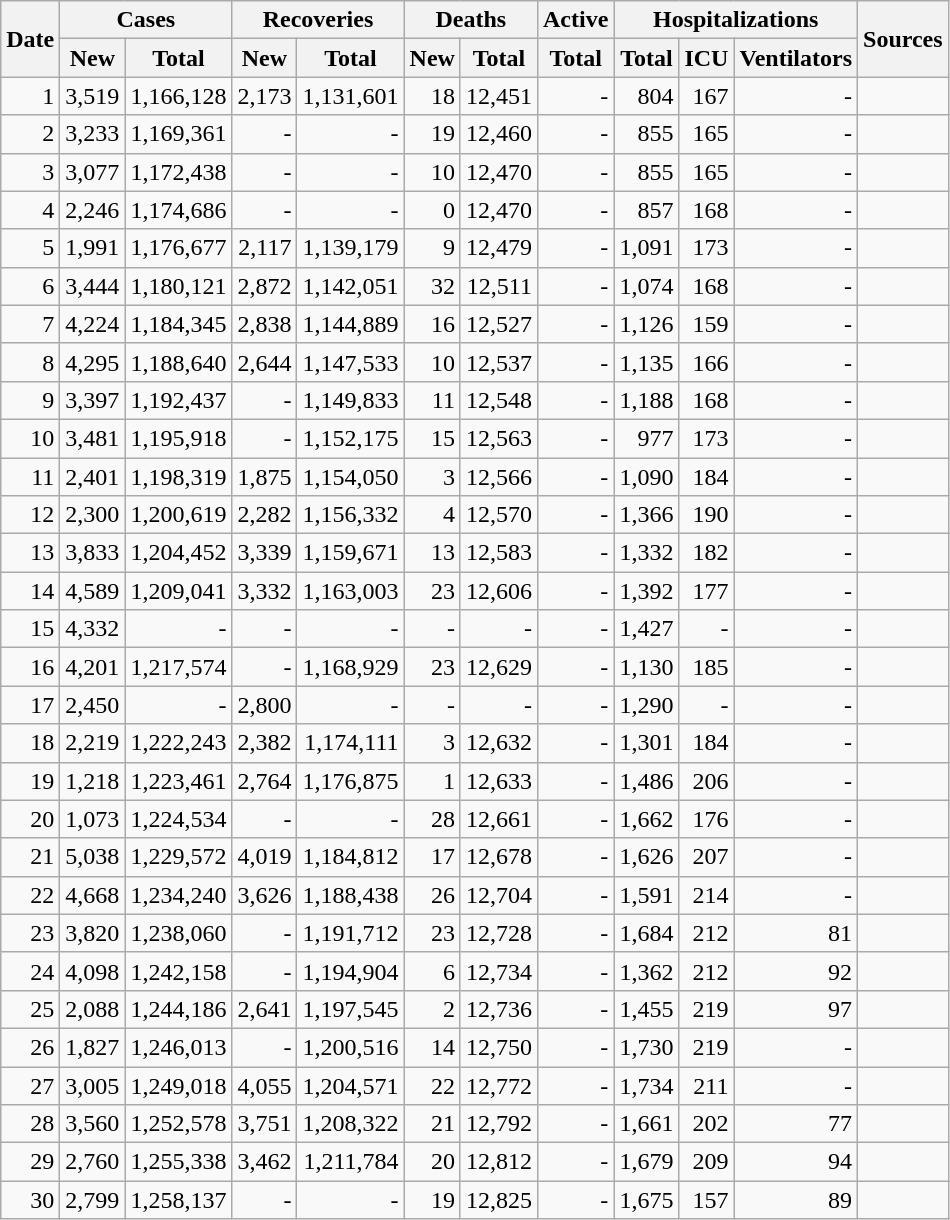<table class="wikitable sortable mw-collapsible mw-collapsed sticky-header-multi sort-under" style="text-align:right;">
<tr>
<th rowspan=2>Date</th>
<th colspan=2>Cases</th>
<th colspan=2>Recoveries</th>
<th colspan=2>Deaths</th>
<th colspan=1>Active</th>
<th colspan=3>Hospitalizations</th>
<th rowspan=2 class="unsortable">Sources</th>
</tr>
<tr>
<th>New</th>
<th>Total</th>
<th>New</th>
<th>Total</th>
<th>New</th>
<th>Total</th>
<th>Total</th>
<th>Total</th>
<th>ICU</th>
<th>Ventilators</th>
</tr>
<tr>
<td>1</td>
<td>3,519</td>
<td>1,166,128</td>
<td>2,173</td>
<td>1,131,601</td>
<td>18</td>
<td>12,451</td>
<td>-</td>
<td>804</td>
<td>167</td>
<td>-</td>
<td></td>
</tr>
<tr>
<td>2</td>
<td>3,233</td>
<td>1,169,361</td>
<td>-</td>
<td>-</td>
<td>19</td>
<td>12,460</td>
<td>-</td>
<td>855</td>
<td>165</td>
<td>-</td>
<td></td>
</tr>
<tr>
<td>3</td>
<td>3,077</td>
<td>1,172,438</td>
<td>-</td>
<td>-</td>
<td>10</td>
<td>12,470</td>
<td>-</td>
<td>855</td>
<td>165</td>
<td>-</td>
<td></td>
</tr>
<tr>
<td>4</td>
<td>2,246</td>
<td>1,174,686</td>
<td>-</td>
<td>-</td>
<td>0</td>
<td>12,470</td>
<td>-</td>
<td>857</td>
<td>168</td>
<td>-</td>
<td></td>
</tr>
<tr>
<td>5</td>
<td>1,991</td>
<td>1,176,677</td>
<td>2,117</td>
<td>1,139,179</td>
<td>9</td>
<td>12,479</td>
<td>-</td>
<td>1,091</td>
<td>173</td>
<td>-</td>
<td></td>
</tr>
<tr>
<td>6</td>
<td>3,444</td>
<td>1,180,121</td>
<td>2,872</td>
<td>1,142,051</td>
<td>32</td>
<td>12,511</td>
<td>-</td>
<td>1,074</td>
<td>168</td>
<td>-</td>
<td></td>
</tr>
<tr>
<td>7</td>
<td>4,224</td>
<td>1,184,345</td>
<td>2,838</td>
<td>1,144,889</td>
<td>16</td>
<td>12,527</td>
<td>-</td>
<td>1,126</td>
<td>159</td>
<td>-</td>
<td></td>
</tr>
<tr>
<td>8</td>
<td>4,295</td>
<td>1,188,640</td>
<td>2,644</td>
<td>1,147,533</td>
<td>10</td>
<td>12,537</td>
<td>-</td>
<td>1,135</td>
<td>166</td>
<td>-</td>
<td></td>
</tr>
<tr>
<td>9</td>
<td>3,397</td>
<td>1,192,437</td>
<td>-</td>
<td>1,149,833</td>
<td>11</td>
<td>12,548</td>
<td>-</td>
<td>1,188</td>
<td>168</td>
<td>-</td>
<td></td>
</tr>
<tr>
<td>10</td>
<td>3,481</td>
<td>1,195,918</td>
<td>-</td>
<td>1,152,175</td>
<td>15</td>
<td>12,563</td>
<td>-</td>
<td>977</td>
<td>173</td>
<td>-</td>
<td></td>
</tr>
<tr>
<td>11</td>
<td>2,401</td>
<td>1,198,319</td>
<td>1,875</td>
<td>1,154,050</td>
<td>3</td>
<td>12,566</td>
<td>-</td>
<td>1,090</td>
<td>184</td>
<td>-</td>
<td></td>
</tr>
<tr>
<td>12</td>
<td>2,300</td>
<td>1,200,619</td>
<td>2,282</td>
<td>1,156,332</td>
<td>4</td>
<td>12,570</td>
<td>-</td>
<td>1,366</td>
<td>190</td>
<td>-</td>
<td></td>
</tr>
<tr>
<td>13</td>
<td>3,833</td>
<td>1,204,452</td>
<td>3,339</td>
<td>1,159,671</td>
<td>13</td>
<td>12,583</td>
<td>-</td>
<td>1,332</td>
<td>182</td>
<td>-</td>
<td></td>
</tr>
<tr>
<td>14</td>
<td>4,589</td>
<td>1,209,041</td>
<td>3,332</td>
<td>1,163,003</td>
<td>23</td>
<td>12,606</td>
<td>-</td>
<td>1,392</td>
<td>177</td>
<td>-</td>
<td></td>
</tr>
<tr>
<td>15</td>
<td>4,332</td>
<td>-</td>
<td>-</td>
<td>-</td>
<td>-</td>
<td>-</td>
<td>-</td>
<td>1,427</td>
<td>-</td>
<td>-</td>
<td></td>
</tr>
<tr>
<td>16</td>
<td>4,201</td>
<td>1,217,574</td>
<td>-</td>
<td>1,168,929</td>
<td>23</td>
<td>12,629</td>
<td>-</td>
<td>1,130</td>
<td>185</td>
<td>-</td>
<td></td>
</tr>
<tr>
<td>17</td>
<td>2,450</td>
<td>-</td>
<td>2,800</td>
<td>-</td>
<td>-</td>
<td>-</td>
<td>-</td>
<td>1,290</td>
<td>-</td>
<td>-</td>
<td></td>
</tr>
<tr>
<td>18</td>
<td>2,219</td>
<td>1,222,243</td>
<td>2,382</td>
<td>1,174,111</td>
<td>3</td>
<td>12,632</td>
<td>-</td>
<td>1,301</td>
<td>184</td>
<td>-</td>
<td></td>
</tr>
<tr>
<td>19</td>
<td>1,218</td>
<td>1,223,461</td>
<td>2,764</td>
<td>1,176,875</td>
<td>1</td>
<td>12,633</td>
<td>-</td>
<td>1,486</td>
<td>206</td>
<td>-</td>
<td></td>
</tr>
<tr>
<td>20</td>
<td>1,073</td>
<td>1,224,534</td>
<td>-</td>
<td>-</td>
<td>28</td>
<td>12,661</td>
<td>-</td>
<td>1,662</td>
<td>176</td>
<td>-</td>
<td></td>
</tr>
<tr>
<td>21</td>
<td>5,038</td>
<td>1,229,572</td>
<td>4,019</td>
<td>1,184,812</td>
<td>17</td>
<td>12,678</td>
<td>-</td>
<td>1,626</td>
<td>207</td>
<td>-</td>
<td></td>
</tr>
<tr>
<td>22</td>
<td>4,668</td>
<td>1,234,240</td>
<td>3,626</td>
<td>1,188,438</td>
<td>26</td>
<td>12,704</td>
<td>-</td>
<td>1,591</td>
<td>214</td>
<td>-</td>
<td></td>
</tr>
<tr>
<td>23</td>
<td>3,820</td>
<td>1,238,060</td>
<td>-</td>
<td>1,191,712</td>
<td>23</td>
<td>12,728</td>
<td>-</td>
<td>1,684</td>
<td>212</td>
<td>81</td>
<td></td>
</tr>
<tr>
<td>24</td>
<td>4,098</td>
<td>1,242,158</td>
<td>-</td>
<td>1,194,904</td>
<td>6</td>
<td>12,734</td>
<td>-</td>
<td>1,362</td>
<td>212</td>
<td>92</td>
<td></td>
</tr>
<tr>
<td>25</td>
<td>2,088</td>
<td>1,244,186</td>
<td>2,641</td>
<td>1,197,545</td>
<td>2</td>
<td>12,736</td>
<td>-</td>
<td>1,455</td>
<td>219</td>
<td>97</td>
<td></td>
</tr>
<tr>
<td>26</td>
<td>1,827</td>
<td>1,246,013</td>
<td>-</td>
<td>1,200,516</td>
<td>14</td>
<td>12,750</td>
<td>-</td>
<td>1,730</td>
<td>219</td>
<td>-</td>
<td></td>
</tr>
<tr>
<td>27</td>
<td>3,005</td>
<td>1,249,018</td>
<td>4,055</td>
<td>1,204,571</td>
<td>22</td>
<td>12,772</td>
<td>-</td>
<td>1,734</td>
<td>211</td>
<td>-</td>
<td></td>
</tr>
<tr>
<td>28</td>
<td>3,560</td>
<td>1,252,578</td>
<td>3,751</td>
<td>1,208,322</td>
<td>21</td>
<td>12,792</td>
<td>-</td>
<td>1,661</td>
<td>202</td>
<td>77</td>
<td></td>
</tr>
<tr>
<td>29</td>
<td>2,760</td>
<td>1,255,338</td>
<td>3,462</td>
<td>1,211,784</td>
<td>20</td>
<td>12,812</td>
<td>-</td>
<td>1,679</td>
<td>209</td>
<td>94</td>
<td></td>
</tr>
<tr>
<td>30</td>
<td>2,799</td>
<td>1,258,137</td>
<td>-</td>
<td>-</td>
<td>19</td>
<td>12,825</td>
<td>-</td>
<td>1,675</td>
<td>157</td>
<td>89</td>
<td></td>
</tr>
</table>
